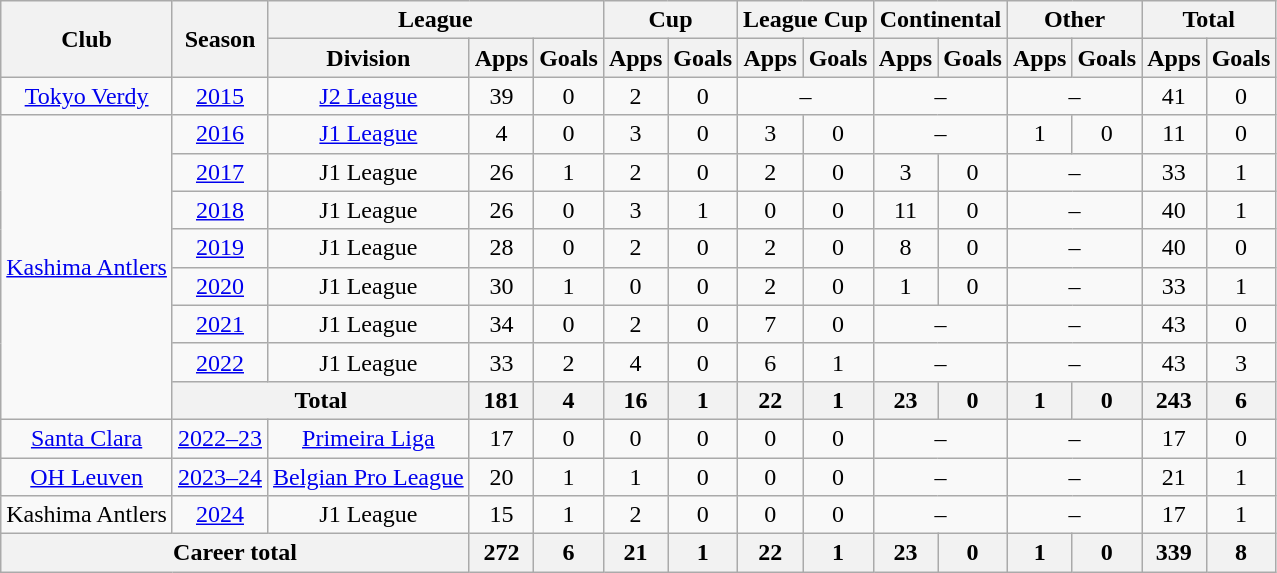<table class="wikitable" style="text-align:center;">
<tr>
<th rowspan=2>Club</th>
<th rowspan=2>Season</th>
<th colspan=3>League</th>
<th colspan=2>Cup</th>
<th colspan=2>League Cup</th>
<th colspan=2>Continental</th>
<th colspan=2>Other</th>
<th colspan=2>Total</th>
</tr>
<tr>
<th>Division</th>
<th>Apps</th>
<th>Goals</th>
<th>Apps</th>
<th>Goals</th>
<th>Apps</th>
<th>Goals</th>
<th>Apps</th>
<th>Goals</th>
<th>Apps</th>
<th>Goals</th>
<th>Apps</th>
<th>Goals</th>
</tr>
<tr>
<td><a href='#'>Tokyo Verdy</a></td>
<td><a href='#'>2015</a></td>
<td><a href='#'>J2 League</a></td>
<td>39</td>
<td>0</td>
<td>2</td>
<td>0</td>
<td colspan="2">–</td>
<td colspan="2">–</td>
<td colspan="2">–</td>
<td>41</td>
<td>0</td>
</tr>
<tr>
<td rowspan="8"><a href='#'>Kashima Antlers</a></td>
<td><a href='#'>2016</a></td>
<td><a href='#'>J1 League</a></td>
<td>4</td>
<td>0</td>
<td>3</td>
<td>0</td>
<td>3</td>
<td>0</td>
<td colspan="2">–</td>
<td>1</td>
<td>0</td>
<td>11</td>
<td>0</td>
</tr>
<tr>
<td><a href='#'>2017</a></td>
<td>J1 League</td>
<td>26</td>
<td>1</td>
<td>2</td>
<td>0</td>
<td>2</td>
<td>0</td>
<td>3</td>
<td>0</td>
<td colspan="2">–</td>
<td>33</td>
<td>1</td>
</tr>
<tr>
<td><a href='#'>2018</a></td>
<td>J1 League</td>
<td>26</td>
<td>0</td>
<td>3</td>
<td>1</td>
<td>0</td>
<td>0</td>
<td>11</td>
<td>0</td>
<td colspan="2">–</td>
<td>40</td>
<td>1</td>
</tr>
<tr>
<td><a href='#'>2019</a></td>
<td>J1 League</td>
<td>28</td>
<td>0</td>
<td>2</td>
<td>0</td>
<td>2</td>
<td>0</td>
<td>8</td>
<td>0</td>
<td colspan="2">–</td>
<td>40</td>
<td>0</td>
</tr>
<tr>
<td><a href='#'>2020</a></td>
<td>J1 League</td>
<td>30</td>
<td>1</td>
<td>0</td>
<td>0</td>
<td>2</td>
<td>0</td>
<td>1</td>
<td>0</td>
<td colspan="2">–</td>
<td>33</td>
<td>1</td>
</tr>
<tr>
<td><a href='#'>2021</a></td>
<td>J1 League</td>
<td>34</td>
<td>0</td>
<td>2</td>
<td>0</td>
<td>7</td>
<td>0</td>
<td colspan="2">–</td>
<td colspan="2">–</td>
<td>43</td>
<td>0</td>
</tr>
<tr>
<td><a href='#'>2022</a></td>
<td>J1 League</td>
<td>33</td>
<td>2</td>
<td>4</td>
<td>0</td>
<td>6</td>
<td>1</td>
<td colspan="2">–</td>
<td colspan="2">–</td>
<td>43</td>
<td>3</td>
</tr>
<tr>
<th colspan="2">Total</th>
<th>181</th>
<th>4</th>
<th>16</th>
<th>1</th>
<th>22</th>
<th>1</th>
<th>23</th>
<th>0</th>
<th>1</th>
<th>0</th>
<th>243</th>
<th>6</th>
</tr>
<tr>
<td><a href='#'>Santa Clara</a></td>
<td><a href='#'>2022–23</a></td>
<td><a href='#'>Primeira Liga</a></td>
<td>17</td>
<td>0</td>
<td>0</td>
<td>0</td>
<td>0</td>
<td>0</td>
<td colspan="2">–</td>
<td colspan="2">–</td>
<td>17</td>
<td>0</td>
</tr>
<tr>
<td><a href='#'>OH Leuven</a></td>
<td><a href='#'>2023–24</a></td>
<td><a href='#'>Belgian Pro League</a></td>
<td>20</td>
<td>1</td>
<td>1</td>
<td>0</td>
<td>0</td>
<td>0</td>
<td colspan="2">–</td>
<td colspan="2">–</td>
<td>21</td>
<td>1</td>
</tr>
<tr>
<td>Kashima Antlers</td>
<td><a href='#'>2024</a></td>
<td>J1 League</td>
<td>15</td>
<td>1</td>
<td>2</td>
<td>0</td>
<td>0</td>
<td>0</td>
<td colspan="2">–</td>
<td colspan="2">–</td>
<td>17</td>
<td>1</td>
</tr>
<tr>
<th colspan=3>Career total</th>
<th>272</th>
<th>6</th>
<th>21</th>
<th>1</th>
<th>22</th>
<th>1</th>
<th>23</th>
<th>0</th>
<th>1</th>
<th>0</th>
<th>339</th>
<th>8</th>
</tr>
</table>
